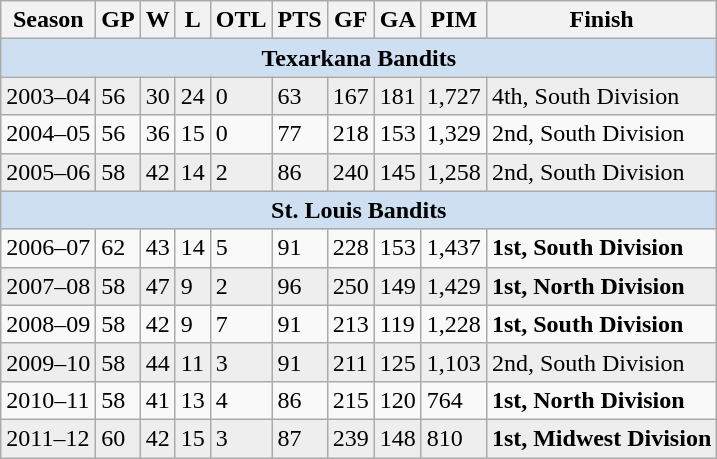<table class="wikitable">
<tr align="center">
<th>Season</th>
<th>GP</th>
<th>W</th>
<th>L</th>
<th>OTL</th>
<th>PTS</th>
<th>GF</th>
<th>GA</th>
<th>PIM</th>
<th>Finish</th>
</tr>
<tr>
<td colspan=20 style="text-align:center; background:#cedff2;"><strong>Texarkana Bandits</strong></td>
</tr>
<tr bgcolor="#eeeeee">
<td>2003–04</td>
<td>56</td>
<td>30</td>
<td>24</td>
<td>0</td>
<td>63</td>
<td>167</td>
<td>181</td>
<td>1,727</td>
<td>4th, South Division</td>
</tr>
<tr>
<td>2004–05</td>
<td>56</td>
<td>36</td>
<td>15</td>
<td>0</td>
<td>77</td>
<td>218</td>
<td>153</td>
<td>1,329</td>
<td>2nd, South Division</td>
</tr>
<tr bgcolor="#eeeeee">
<td>2005–06</td>
<td>58</td>
<td>42</td>
<td>14</td>
<td>2</td>
<td>86</td>
<td>240</td>
<td>145</td>
<td>1,258</td>
<td>2nd, South Division</td>
</tr>
<tr>
<td colspan=20 style="text-align:center; background:#cedff2;"><strong>St. Louis Bandits</strong></td>
</tr>
<tr>
<td>2006–07</td>
<td>62</td>
<td>43</td>
<td>14</td>
<td>5</td>
<td>91</td>
<td>228</td>
<td>153</td>
<td>1,437</td>
<td><strong>1st, South Division</strong></td>
</tr>
<tr bgcolor="#eeeeee">
<td>2007–08</td>
<td>58</td>
<td>47</td>
<td>9</td>
<td>2</td>
<td>96</td>
<td>250</td>
<td>149</td>
<td>1,429</td>
<td><strong>1st, North Division</strong></td>
</tr>
<tr>
<td>2008–09</td>
<td>58</td>
<td>42</td>
<td>9</td>
<td>7</td>
<td>91</td>
<td>213</td>
<td>119</td>
<td>1,228</td>
<td><strong>1st, South Division</strong></td>
</tr>
<tr bgcolor="#eeeeee">
<td>2009–10</td>
<td>58</td>
<td>44</td>
<td>11</td>
<td>3</td>
<td>91</td>
<td>211</td>
<td>125</td>
<td>1,103</td>
<td>2nd, South Division</td>
</tr>
<tr>
<td>2010–11</td>
<td>58</td>
<td>41</td>
<td>13</td>
<td>4</td>
<td>86</td>
<td>215</td>
<td>120</td>
<td>764</td>
<td><strong>1st, North Division</strong></td>
</tr>
<tr bgcolor="#eeeeee">
<td>2011–12</td>
<td>60</td>
<td>42</td>
<td>15</td>
<td>3</td>
<td>87</td>
<td>239</td>
<td>148</td>
<td>810</td>
<td><strong>1st, Midwest Division</strong></td>
</tr>
</table>
